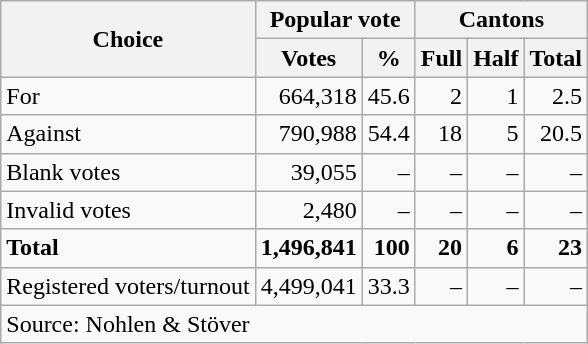<table class=wikitable style=text-align:right>
<tr>
<th rowspan=2>Choice</th>
<th colspan=2>Popular vote</th>
<th colspan=3>Cantons</th>
</tr>
<tr>
<th>Votes</th>
<th>%</th>
<th>Full</th>
<th>Half</th>
<th>Total</th>
</tr>
<tr>
<td align=left>For</td>
<td>664,318</td>
<td>45.6</td>
<td>2</td>
<td>1</td>
<td>2.5</td>
</tr>
<tr>
<td align=left>Against</td>
<td>790,988</td>
<td>54.4</td>
<td>18</td>
<td>5</td>
<td>20.5</td>
</tr>
<tr>
<td align=left>Blank votes</td>
<td>39,055</td>
<td>–</td>
<td>–</td>
<td>–</td>
<td>–</td>
</tr>
<tr>
<td align=left>Invalid votes</td>
<td>2,480</td>
<td>–</td>
<td>–</td>
<td>–</td>
<td>–</td>
</tr>
<tr>
<td align=left><strong>Total</strong></td>
<td><strong>1,496,841</strong></td>
<td><strong>100</strong></td>
<td><strong>20</strong></td>
<td><strong>6</strong></td>
<td><strong>23</strong></td>
</tr>
<tr>
<td align=left>Registered voters/turnout</td>
<td>4,499,041</td>
<td>33.3</td>
<td>–</td>
<td>–</td>
<td>–</td>
</tr>
<tr>
<td align=left colspan=11>Source: Nohlen & Stöver</td>
</tr>
</table>
